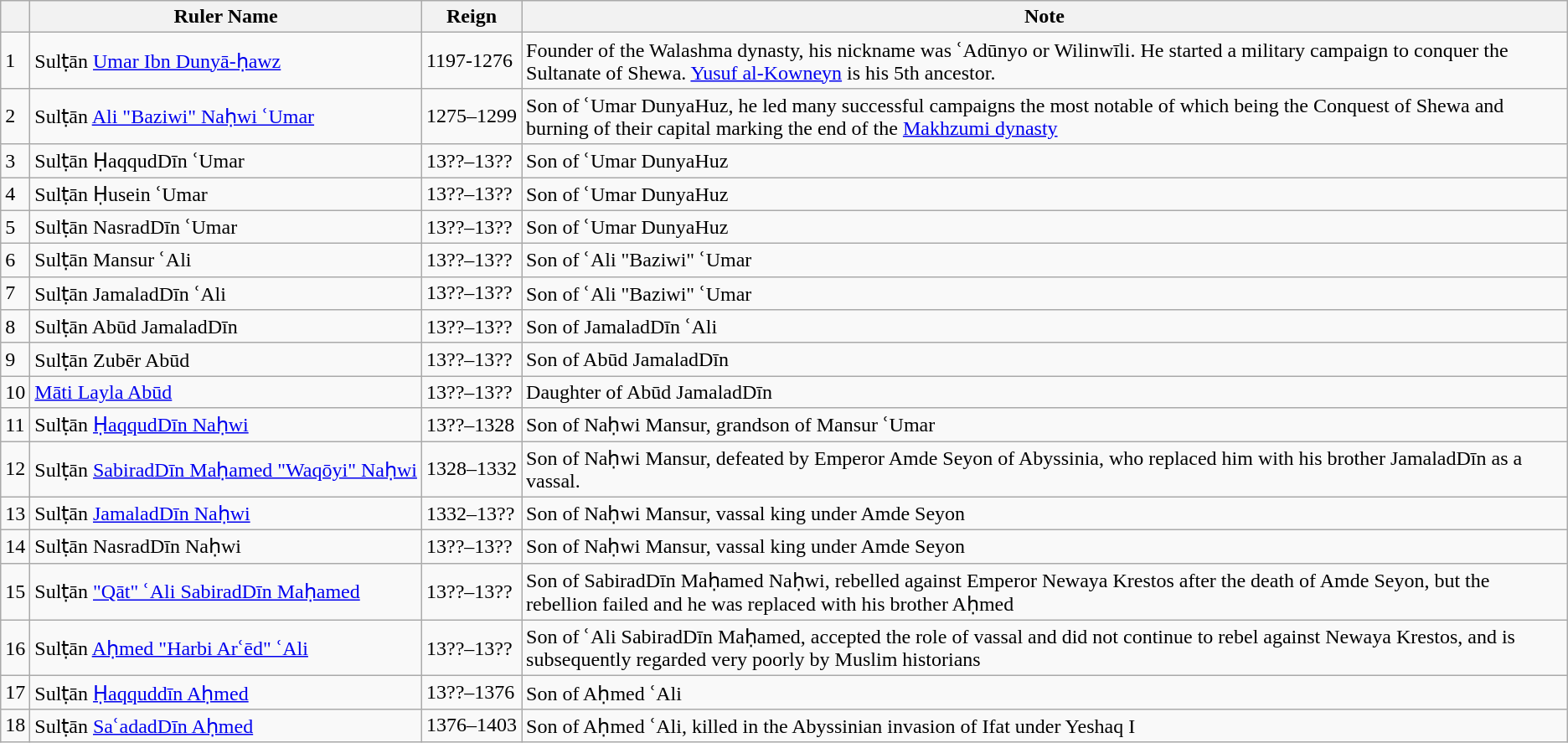<table class="wikitable">
<tr>
<th></th>
<th>Ruler Name</th>
<th>Reign</th>
<th>Note</th>
</tr>
<tr>
<td>1</td>
<td style="white-space:nowrap">Sulṭān <a href='#'>Umar Ibn Dunyā-ḥawz</a></td>
<td style="white-space:nowrap">1197-1276</td>
<td>Founder of the Walashma dynasty, his nickname was ʿAdūnyo or Wilinwīli. He started a military campaign to conquer the Sultanate of Shewa. <a href='#'>Yusuf al-Kowneyn</a> is his 5th ancestor.</td>
</tr>
<tr>
<td>2</td>
<td style="white-space:nowrap">Sulṭān <a href='#'>Ali "Baziwi" Naḥwi ʿUmar</a></td>
<td style="white-space:nowrap">1275–1299</td>
<td>Son of ʿUmar DunyaHuz, he led many successful campaigns the most notable of which being the Conquest of Shewa and burning of their capital marking the end of the <a href='#'>Makhzumi dynasty</a></td>
</tr>
<tr>
<td>3</td>
<td style="white-space:nowrap">Sulṭān ḤaqqudDīn ʿUmar</td>
<td style="white-space:nowrap">13??–13??</td>
<td>Son of ʿUmar DunyaHuz</td>
</tr>
<tr>
<td>4</td>
<td style="white-space:nowrap">Sulṭān Ḥusein ʿUmar</td>
<td style="white-space:nowrap">13??–13??</td>
<td>Son of ʿUmar DunyaHuz</td>
</tr>
<tr>
<td>5</td>
<td style="white-space:nowrap">Sulṭān NasradDīn ʿUmar</td>
<td style="white-space:nowrap">13??–13??</td>
<td>Son of ʿUmar DunyaHuz</td>
</tr>
<tr>
<td>6</td>
<td style="white-space:nowrap">Sulṭān Mansur ʿAli</td>
<td style="white-space:nowrap">13??–13??</td>
<td>Son of ʿAli "Baziwi" ʿUmar</td>
</tr>
<tr>
<td>7</td>
<td style="white-space:nowrap">Sulṭān JamaladDīn ʿAli</td>
<td style="white-space:nowrap">13??–13??</td>
<td>Son of ʿAli "Baziwi" ʿUmar</td>
</tr>
<tr>
<td>8</td>
<td style="white-space:nowrap">Sulṭān Abūd JamaladDīn</td>
<td style="white-space:nowrap">13??–13??</td>
<td>Son of JamaladDīn ʿAli</td>
</tr>
<tr>
<td>9</td>
<td style="white-space:nowrap">Sulṭān Zubēr Abūd</td>
<td style="white-space:nowrap">13??–13??</td>
<td>Son of Abūd JamaladDīn</td>
</tr>
<tr>
<td>10</td>
<td style="white-space:nowrap"><a href='#'>Māti Layla Abūd</a></td>
<td style="white-space:nowrap">13??–13??</td>
<td>Daughter of Abūd JamaladDīn</td>
</tr>
<tr>
<td>11</td>
<td style="white-space:nowrap">Sulṭān <a href='#'>ḤaqqudDīn Naḥwi</a></td>
<td style="white-space:nowrap">13??–1328</td>
<td>Son of Naḥwi Mansur, grandson of Mansur ʿUmar</td>
</tr>
<tr>
<td>12</td>
<td style="white-space:nowrap">Sulṭān <a href='#'>SabiradDīn Maḥamed "Waqōyi" Naḥwi</a></td>
<td style="white-space:nowrap">1328–1332</td>
<td>Son of Naḥwi Mansur, defeated by Emperor Amde Seyon of Abyssinia, who replaced him with his brother JamaladDīn as a vassal.</td>
</tr>
<tr>
<td>13</td>
<td style="white-space:nowrap">Sulṭān <a href='#'>JamaladDīn Naḥwi</a></td>
<td style="white-space:nowrap">1332–13??</td>
<td>Son of Naḥwi Mansur, vassal king under Amde Seyon</td>
</tr>
<tr>
<td>14</td>
<td style="white-space:nowrap">Sulṭān NasradDīn Naḥwi</td>
<td style="white-space:nowrap">13??–13??</td>
<td>Son of Naḥwi Mansur, vassal king under Amde Seyon</td>
</tr>
<tr>
<td>15</td>
<td style="white-space:nowrap">Sulṭān <a href='#'>"Qāt" ʿAli SabiradDīn Maḥamed</a></td>
<td style="white-space:nowrap">13??–13??</td>
<td>Son of SabiradDīn Maḥamed Naḥwi, rebelled against Emperor Newaya Krestos after the death of Amde Seyon, but the rebellion failed and he was replaced with his brother Aḥmed</td>
</tr>
<tr>
<td>16</td>
<td style="white-space:nowrap">Sulṭān <a href='#'>Aḥmed "Harbi Arʿēd" ʿAli</a></td>
<td style="white-space:nowrap">13??–13??</td>
<td>Son of ʿAli SabiradDīn Maḥamed, accepted the role of vassal and did not continue to rebel against Newaya Krestos, and is subsequently regarded very poorly by Muslim historians</td>
</tr>
<tr>
<td>17</td>
<td style="white-space:nowrap">Sulṭān <a href='#'>Ḥaqquddīn Aḥmed</a></td>
<td style="white-space:nowrap">13??–1376</td>
<td>Son of Aḥmed ʿAli</td>
</tr>
<tr>
<td>18</td>
<td style="white-space:nowrap">Sulṭān <a href='#'>SaʿadadDīn Aḥmed</a></td>
<td style="white-space:nowrap">1376–1403</td>
<td>Son of Aḥmed ʿAli, killed in the Abyssinian invasion of Ifat under Yeshaq I</td>
</tr>
</table>
